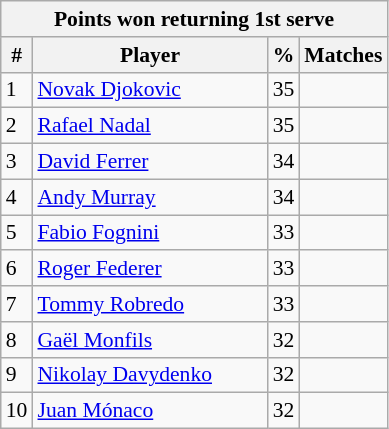<table class="wikitable sortable" style=font-size:90%>
<tr>
<th colspan=4>Points won returning 1st serve</th>
</tr>
<tr>
<th>#</th>
<th width=150>Player</th>
<th>%</th>
<th>Matches</th>
</tr>
<tr bgcolor=>
<td>1</td>
<td> <a href='#'>Novak Djokovic</a></td>
<td>35</td>
<td></td>
</tr>
<tr>
<td>2</td>
<td> <a href='#'>Rafael Nadal</a></td>
<td>35</td>
<td></td>
</tr>
<tr bgcolor=>
<td>3</td>
<td> <a href='#'>David Ferrer</a></td>
<td>34</td>
<td></td>
</tr>
<tr>
<td>4</td>
<td> <a href='#'>Andy Murray</a></td>
<td>34</td>
<td></td>
</tr>
<tr bgcolor=>
<td>5</td>
<td> <a href='#'>Fabio Fognini</a></td>
<td>33</td>
<td></td>
</tr>
<tr>
<td>6</td>
<td> <a href='#'>Roger Federer</a></td>
<td>33</td>
<td></td>
</tr>
<tr bgcolor=>
<td>7</td>
<td> <a href='#'>Tommy Robredo</a></td>
<td>33</td>
<td></td>
</tr>
<tr>
<td>8</td>
<td> <a href='#'>Gaël Monfils</a></td>
<td>32</td>
<td></td>
</tr>
<tr bgcolor=>
<td>9</td>
<td> <a href='#'>Nikolay Davydenko</a></td>
<td>32</td>
<td></td>
</tr>
<tr>
<td>10</td>
<td> <a href='#'>Juan Mónaco</a></td>
<td>32</td>
<td></td>
</tr>
</table>
